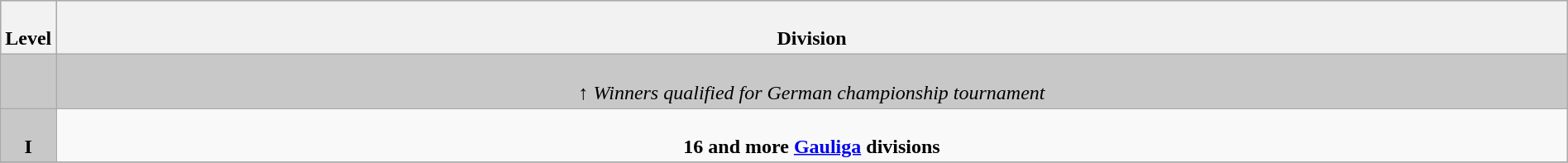<table class="wikitable" style="text-align:center" height="30" width="100%">
<tr style="background:#c8c8c8">
<th colspan="1"><br>Level</th>
<th colspan="1"><br>Division</th>
</tr>
<tr style="background:#c8c8c8">
<td colspan="1"></td>
<td colspan="1"><br><em> ↑ Winners qualified for German championship tournament</em></td>
</tr>
<tr>
<td colspan="1" style="background:#c8c8c8"><br><strong>I</strong></td>
<td colspan="1" width="100%"><br><strong>16 and more <a href='#'>Gauliga</a> divisions</strong></td>
</tr>
<tr>
</tr>
</table>
